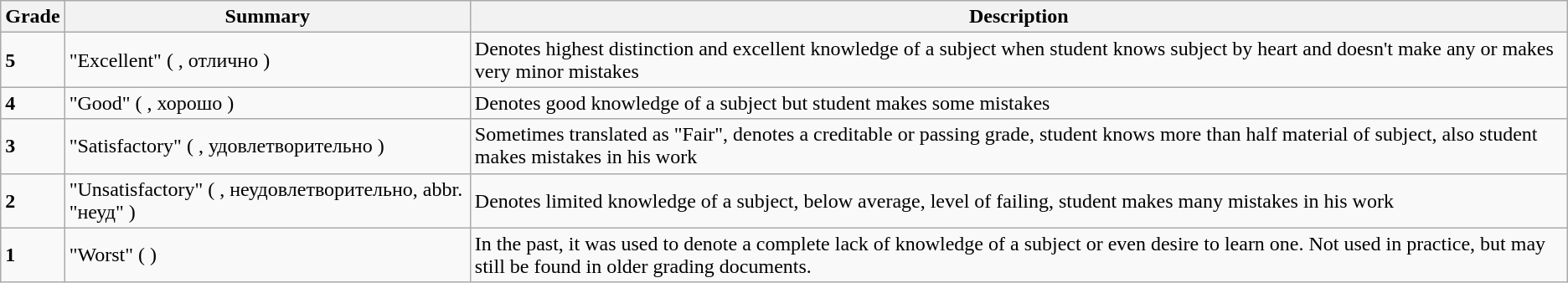<table class="wikitable">
<tr>
<th>Grade</th>
<th>Summary</th>
<th>Description</th>
</tr>
<tr>
<td><strong>5</strong></td>
<td>"Excellent" ( , отлично )</td>
<td>Denotes highest distinction and excellent knowledge of a subject when student knows subject by heart and doesn't make any or makes very minor mistakes</td>
</tr>
<tr>
<td><strong>4</strong></td>
<td>"Good" ( , хорошо )</td>
<td>Denotes good knowledge of a subject but student makes some mistakes</td>
</tr>
<tr>
<td><strong>3</strong></td>
<td>"Satisfactory" ( , удовлетворительно )</td>
<td>Sometimes translated as "Fair", denotes a creditable or passing grade, student knows more than half material of subject, also student makes mistakes in his work</td>
</tr>
<tr>
<td><strong>2</strong></td>
<td>"Unsatisfactory" ( , неудовлетворительно, abbr. "неуд" )</td>
<td>Denotes limited knowledge of a subject, below average, level of failing, student makes many mistakes in his work</td>
</tr>
<tr>
<td><strong>1</strong></td>
<td>"Worst" ( )</td>
<td>In the past, it was used to denote a complete lack of knowledge of a subject or even desire to learn one. Not used in practice, but may still be found in older grading documents.</td>
</tr>
</table>
